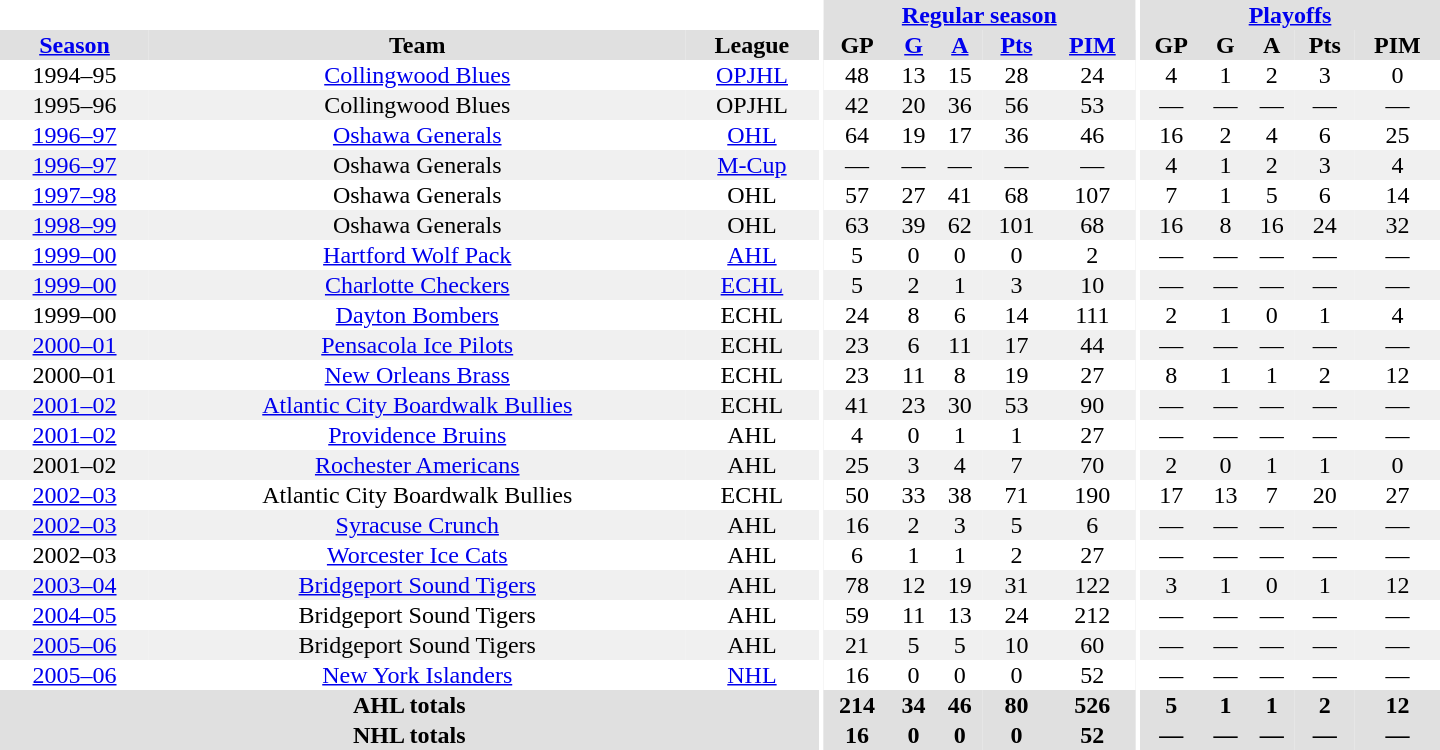<table border="0" cellpadding="1" cellspacing="0" style="text-align:center; width:60em">
<tr bgcolor="#e0e0e0">
<th colspan="3" bgcolor="#ffffff"></th>
<th rowspan="100" bgcolor="#ffffff"></th>
<th colspan="5"><a href='#'>Regular season</a></th>
<th rowspan="100" bgcolor="#ffffff"></th>
<th colspan="5"><a href='#'>Playoffs</a></th>
</tr>
<tr bgcolor="#e0e0e0">
<th><a href='#'>Season</a></th>
<th>Team</th>
<th>League</th>
<th>GP</th>
<th><a href='#'>G</a></th>
<th><a href='#'>A</a></th>
<th><a href='#'>Pts</a></th>
<th><a href='#'>PIM</a></th>
<th>GP</th>
<th>G</th>
<th>A</th>
<th>Pts</th>
<th>PIM</th>
</tr>
<tr>
<td>1994–95</td>
<td><a href='#'>Collingwood Blues</a></td>
<td><a href='#'>OPJHL</a></td>
<td>48</td>
<td>13</td>
<td>15</td>
<td>28</td>
<td>24</td>
<td>4</td>
<td>1</td>
<td>2</td>
<td>3</td>
<td>0</td>
</tr>
<tr bgcolor="#f0f0f0">
<td>1995–96</td>
<td>Collingwood Blues</td>
<td>OPJHL</td>
<td>42</td>
<td>20</td>
<td>36</td>
<td>56</td>
<td>53</td>
<td>—</td>
<td>—</td>
<td>—</td>
<td>—</td>
<td>—</td>
</tr>
<tr>
<td><a href='#'>1996–97</a></td>
<td><a href='#'>Oshawa Generals</a></td>
<td><a href='#'>OHL</a></td>
<td>64</td>
<td>19</td>
<td>17</td>
<td>36</td>
<td>46</td>
<td>16</td>
<td>2</td>
<td>4</td>
<td>6</td>
<td>25</td>
</tr>
<tr bgcolor="#f0f0f0">
<td><a href='#'>1996–97</a></td>
<td>Oshawa Generals</td>
<td><a href='#'>M-Cup</a></td>
<td>—</td>
<td>—</td>
<td>—</td>
<td>—</td>
<td>—</td>
<td>4</td>
<td>1</td>
<td>2</td>
<td>3</td>
<td>4</td>
</tr>
<tr>
<td><a href='#'>1997–98</a></td>
<td>Oshawa Generals</td>
<td>OHL</td>
<td>57</td>
<td>27</td>
<td>41</td>
<td>68</td>
<td>107</td>
<td>7</td>
<td>1</td>
<td>5</td>
<td>6</td>
<td>14</td>
</tr>
<tr bgcolor="#f0f0f0">
<td><a href='#'>1998–99</a></td>
<td>Oshawa Generals</td>
<td>OHL</td>
<td>63</td>
<td>39</td>
<td>62</td>
<td>101</td>
<td>68</td>
<td>16</td>
<td>8</td>
<td>16</td>
<td>24</td>
<td>32</td>
</tr>
<tr>
<td><a href='#'>1999–00</a></td>
<td><a href='#'>Hartford Wolf Pack</a></td>
<td><a href='#'>AHL</a></td>
<td>5</td>
<td>0</td>
<td>0</td>
<td>0</td>
<td>2</td>
<td>—</td>
<td>—</td>
<td>—</td>
<td>—</td>
<td>—</td>
</tr>
<tr bgcolor="#f0f0f0">
<td><a href='#'>1999–00</a></td>
<td><a href='#'>Charlotte Checkers</a></td>
<td><a href='#'>ECHL</a></td>
<td>5</td>
<td>2</td>
<td>1</td>
<td>3</td>
<td>10</td>
<td>—</td>
<td>—</td>
<td>—</td>
<td>—</td>
<td>—</td>
</tr>
<tr>
<td>1999–00</td>
<td><a href='#'>Dayton Bombers</a></td>
<td>ECHL</td>
<td>24</td>
<td>8</td>
<td>6</td>
<td>14</td>
<td>111</td>
<td>2</td>
<td>1</td>
<td>0</td>
<td>1</td>
<td>4</td>
</tr>
<tr bgcolor="#f0f0f0">
<td><a href='#'>2000–01</a></td>
<td><a href='#'>Pensacola Ice Pilots</a></td>
<td>ECHL</td>
<td>23</td>
<td>6</td>
<td>11</td>
<td>17</td>
<td>44</td>
<td>—</td>
<td>—</td>
<td>—</td>
<td>—</td>
<td>—</td>
</tr>
<tr>
<td>2000–01</td>
<td><a href='#'>New Orleans Brass</a></td>
<td>ECHL</td>
<td>23</td>
<td>11</td>
<td>8</td>
<td>19</td>
<td>27</td>
<td>8</td>
<td>1</td>
<td>1</td>
<td>2</td>
<td>12</td>
</tr>
<tr bgcolor="#f0f0f0">
<td><a href='#'>2001–02</a></td>
<td><a href='#'>Atlantic City Boardwalk Bullies</a></td>
<td>ECHL</td>
<td>41</td>
<td>23</td>
<td>30</td>
<td>53</td>
<td>90</td>
<td>—</td>
<td>—</td>
<td>—</td>
<td>—</td>
<td>—</td>
</tr>
<tr>
<td><a href='#'>2001–02</a></td>
<td><a href='#'>Providence Bruins</a></td>
<td>AHL</td>
<td>4</td>
<td>0</td>
<td>1</td>
<td>1</td>
<td>27</td>
<td>—</td>
<td>—</td>
<td>—</td>
<td>—</td>
<td>—</td>
</tr>
<tr bgcolor="#f0f0f0">
<td>2001–02</td>
<td><a href='#'>Rochester Americans</a></td>
<td>AHL</td>
<td>25</td>
<td>3</td>
<td>4</td>
<td>7</td>
<td>70</td>
<td>2</td>
<td>0</td>
<td>1</td>
<td>1</td>
<td>0</td>
</tr>
<tr>
<td><a href='#'>2002–03</a></td>
<td>Atlantic City Boardwalk Bullies</td>
<td>ECHL</td>
<td>50</td>
<td>33</td>
<td>38</td>
<td>71</td>
<td>190</td>
<td>17</td>
<td>13</td>
<td>7</td>
<td>20</td>
<td>27</td>
</tr>
<tr bgcolor="#f0f0f0">
<td><a href='#'>2002–03</a></td>
<td><a href='#'>Syracuse Crunch</a></td>
<td>AHL</td>
<td>16</td>
<td>2</td>
<td>3</td>
<td>5</td>
<td>6</td>
<td>—</td>
<td>—</td>
<td>—</td>
<td>—</td>
<td>—</td>
</tr>
<tr>
<td>2002–03</td>
<td><a href='#'>Worcester Ice Cats</a></td>
<td>AHL</td>
<td>6</td>
<td>1</td>
<td>1</td>
<td>2</td>
<td>27</td>
<td>—</td>
<td>—</td>
<td>—</td>
<td>—</td>
<td>—</td>
</tr>
<tr bgcolor="#f0f0f0">
<td><a href='#'>2003–04</a></td>
<td><a href='#'>Bridgeport Sound Tigers</a></td>
<td>AHL</td>
<td>78</td>
<td>12</td>
<td>19</td>
<td>31</td>
<td>122</td>
<td>3</td>
<td>1</td>
<td>0</td>
<td>1</td>
<td>12</td>
</tr>
<tr>
<td><a href='#'>2004–05</a></td>
<td>Bridgeport Sound Tigers</td>
<td>AHL</td>
<td>59</td>
<td>11</td>
<td>13</td>
<td>24</td>
<td>212</td>
<td>—</td>
<td>—</td>
<td>—</td>
<td>—</td>
<td>—</td>
</tr>
<tr bgcolor="#f0f0f0">
<td><a href='#'>2005–06</a></td>
<td>Bridgeport Sound Tigers</td>
<td>AHL</td>
<td>21</td>
<td>5</td>
<td>5</td>
<td>10</td>
<td>60</td>
<td>—</td>
<td>—</td>
<td>—</td>
<td>—</td>
<td>—</td>
</tr>
<tr>
<td><a href='#'>2005–06</a></td>
<td><a href='#'>New York Islanders</a></td>
<td><a href='#'>NHL</a></td>
<td>16</td>
<td>0</td>
<td>0</td>
<td>0</td>
<td>52</td>
<td>—</td>
<td>—</td>
<td>—</td>
<td>—</td>
<td>—</td>
</tr>
<tr bgcolor="#e0e0e0">
<th colspan="3">AHL totals</th>
<th>214</th>
<th>34</th>
<th>46</th>
<th>80</th>
<th>526</th>
<th>5</th>
<th>1</th>
<th>1</th>
<th>2</th>
<th>12</th>
</tr>
<tr bgcolor="#e0e0e0">
<th colspan="3">NHL totals</th>
<th>16</th>
<th>0</th>
<th>0</th>
<th>0</th>
<th>52</th>
<th>—</th>
<th>—</th>
<th>—</th>
<th>—</th>
<th>—</th>
</tr>
</table>
